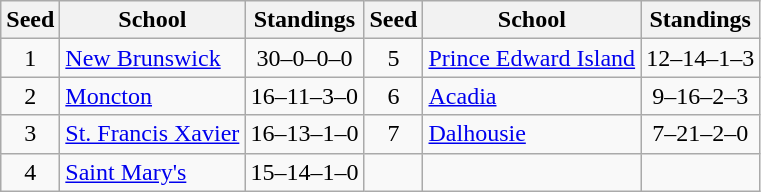<table class="wikitable">
<tr>
<th>Seed</th>
<th>School</th>
<th>Standings</th>
<th>Seed</th>
<th>School</th>
<th>Standings</th>
</tr>
<tr>
<td align=center>1</td>
<td><a href='#'>New Brunswick</a></td>
<td align=center>30–0–0–0</td>
<td align=center>5</td>
<td><a href='#'>Prince Edward Island</a></td>
<td align=center>12–14–1–3</td>
</tr>
<tr>
<td align=center>2</td>
<td><a href='#'>Moncton</a></td>
<td align=center>16–11–3–0</td>
<td align=center>6</td>
<td><a href='#'>Acadia</a></td>
<td align=center>9–16–2–3</td>
</tr>
<tr>
<td align=center>3</td>
<td><a href='#'>St. Francis Xavier</a></td>
<td align=center>16–13–1–0</td>
<td align=center>7</td>
<td><a href='#'>Dalhousie</a></td>
<td align=center>7–21–2–0</td>
</tr>
<tr>
<td align=center>4</td>
<td><a href='#'>Saint Mary's</a></td>
<td align=center>15–14–1–0</td>
<td></td>
<td></td>
<td></td>
</tr>
</table>
